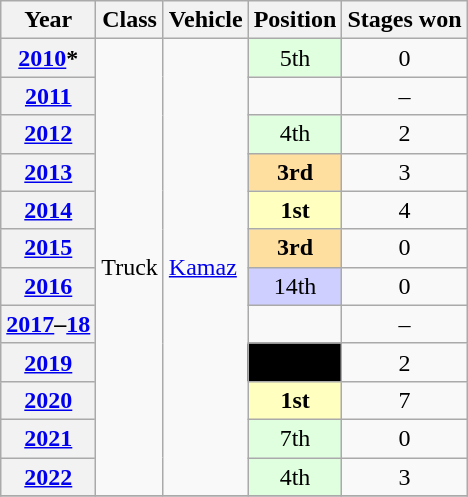<table class="wikitable">
<tr>
<th>Year</th>
<th>Class</th>
<th>Vehicle</th>
<th>Position</th>
<th>Stages won</th>
</tr>
<tr>
<th><a href='#'>2010</a>*</th>
<td rowspan=12>Truck</td>
<td rowspan=12><a href='#'>Kamaz</a></td>
<td align="center" style="background:#DFFFDF;">5th</td>
<td align="center">0</td>
</tr>
<tr>
<th><a href='#'>2011</a></th>
<td align="center"></td>
<td align="center">–</td>
</tr>
<tr>
<th><a href='#'>2012</a></th>
<td align="center" style="background:#DFFFDF;">4th</td>
<td align="center">2</td>
</tr>
<tr>
<th><a href='#'>2013</a></th>
<td align="center" style="background:#FFDF9F;"><strong>3rd</strong></td>
<td align="center">3</td>
</tr>
<tr>
<th><a href='#'>2014</a></th>
<td align="center" style="background:#FFFFBF;"><strong>1st</strong></td>
<td align="center">4</td>
</tr>
<tr>
<th><a href='#'>2015</a></th>
<td align="center" style="background:#FFDF9F;"><strong>3rd</strong></td>
<td align="center">0</td>
</tr>
<tr>
<th><a href='#'>2016</a></th>
<td align="center" style="background:#CFCFFF;">14th</td>
<td align="center">0</td>
</tr>
<tr>
<th><a href='#'>2017</a>–<a href='#'>18</a></th>
<td align="center"></td>
<td align="center">–</td>
</tr>
<tr>
<th><a href='#'>2019</a></th>
<td align="center" style="background:black;"><div></div></td>
<td align="center">2</td>
</tr>
<tr>
<th><a href='#'>2020</a></th>
<td align="center" style="background:#FFFFBF;"><strong>1st</strong></td>
<td align="center">7</td>
</tr>
<tr>
<th><a href='#'>2021</a></th>
<td align="center" style="background:#DFFFDF;">7th</td>
<td align="center">0</td>
</tr>
<tr>
<th><a href='#'>2022</a></th>
<td align="center" style="background:#DFFFDF;">4th</td>
<td align="center">3</td>
</tr>
<tr>
</tr>
</table>
